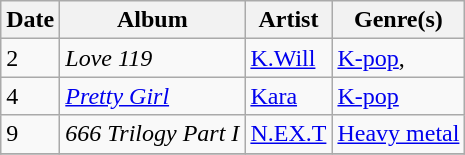<table class="wikitable" style="text-align: left;">
<tr>
<th>Date</th>
<th>Album</th>
<th>Artist</th>
<th>Genre(s)</th>
</tr>
<tr>
<td rowspan="1">2</td>
<td><em>Love 119</em></td>
<td><a href='#'>K.Will</a></td>
<td><a href='#'>K-pop</a>,</td>
</tr>
<tr>
<td rowspan="1">4</td>
<td><a href='#'><em>Pretty Girl</em></a></td>
<td><a href='#'>Kara</a></td>
<td><a href='#'>K-pop</a></td>
</tr>
<tr>
<td>9</td>
<td><em>666 Trilogy Part I</em></td>
<td><a href='#'>N.EX.T</a></td>
<td><a href='#'>Heavy metal</a></td>
</tr>
<tr>
</tr>
</table>
